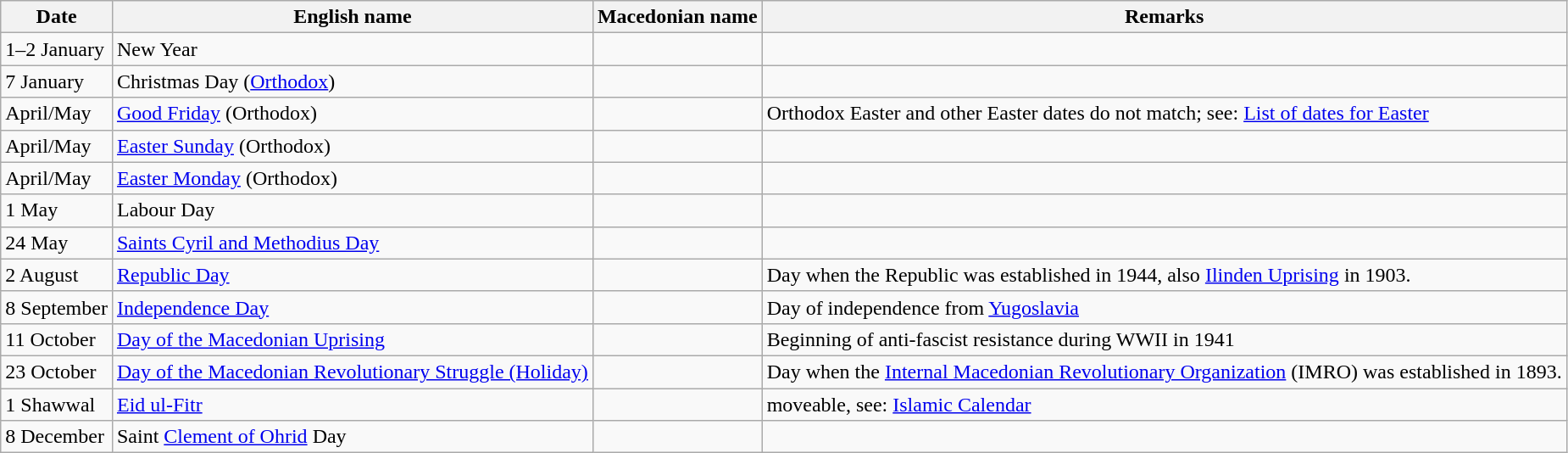<table class="wikitable">
<tr>
<th>Date</th>
<th>English name</th>
<th>Macedonian name</th>
<th>Remarks</th>
</tr>
<tr>
<td>1–2 January</td>
<td>New Year</td>
<td></td>
<td> </td>
</tr>
<tr>
<td>7 January</td>
<td>Christmas Day (<a href='#'>Orthodox</a>)</td>
<td></td>
<td> </td>
</tr>
<tr>
<td>April/May</td>
<td><a href='#'>Good Friday</a> (Orthodox)</td>
<td></td>
<td>Orthodox Easter and other Easter dates do not match; see: <a href='#'>List of dates for Easter</a></td>
</tr>
<tr>
<td>April/May</td>
<td><a href='#'>Easter Sunday</a> (Orthodox)</td>
<td></td>
<td></td>
</tr>
<tr>
<td>April/May</td>
<td><a href='#'>Easter Monday</a> (Orthodox)</td>
<td></td>
<td></td>
</tr>
<tr>
<td>1 May</td>
<td>Labour Day</td>
<td></td>
<td> </td>
</tr>
<tr>
<td>24 May</td>
<td><a href='#'>Saints Cyril and Methodius Day</a></td>
<td></td>
<td> </td>
</tr>
<tr>
<td>2 August</td>
<td><a href='#'>Republic Day</a></td>
<td></td>
<td>Day when the Republic was established in 1944, also <a href='#'>Ilinden Uprising</a> in 1903.</td>
</tr>
<tr>
<td>8 September</td>
<td><a href='#'>Independence Day</a></td>
<td></td>
<td>Day of independence from <a href='#'>Yugoslavia</a></td>
</tr>
<tr>
<td>11 October</td>
<td><a href='#'>Day of the Macedonian Uprising</a></td>
<td></td>
<td>Beginning of anti-fascist resistance during WWII in 1941</td>
</tr>
<tr>
<td>23 October</td>
<td><a href='#'>Day of the Macedonian Revolutionary Struggle (Holiday)</a></td>
<td></td>
<td>Day when the <a href='#'>Internal Macedonian Revolutionary Organization</a> (IMRO) was established in 1893.</td>
</tr>
<tr>
<td>1 Shawwal</td>
<td><a href='#'>Eid ul-Fitr</a></td>
<td></td>
<td>moveable, see: <a href='#'>Islamic Calendar</a></td>
</tr>
<tr>
<td>8 December</td>
<td>Saint <a href='#'>Clement of Ohrid</a> Day</td>
<td></td>
<td> </td>
</tr>
</table>
